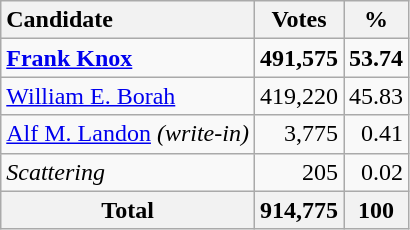<table class="wikitable sortable plainrowheaders" style="text-align:right">
<tr>
<th style="text-align:left;">Candidate</th>
<th>Votes</th>
<th>%</th>
</tr>
<tr>
<td style="text-align:left;"><strong><a href='#'>Frank Knox</a></strong></td>
<td><strong>491,575</strong></td>
<td><strong>53.74</strong></td>
</tr>
<tr>
<td style="text-align:left;"><a href='#'>William E. Borah</a></td>
<td>419,220</td>
<td>45.83</td>
</tr>
<tr>
<td style="text-align:left;"><a href='#'>Alf M. Landon</a> <em>(write-in)</em></td>
<td>3,775</td>
<td>0.41</td>
</tr>
<tr>
<td style="text-align:left;"><em>Scattering</em></td>
<td>205</td>
<td>0.02</td>
</tr>
<tr class="sortbottom">
<th>Total</th>
<th>914,775</th>
<th>100</th>
</tr>
</table>
